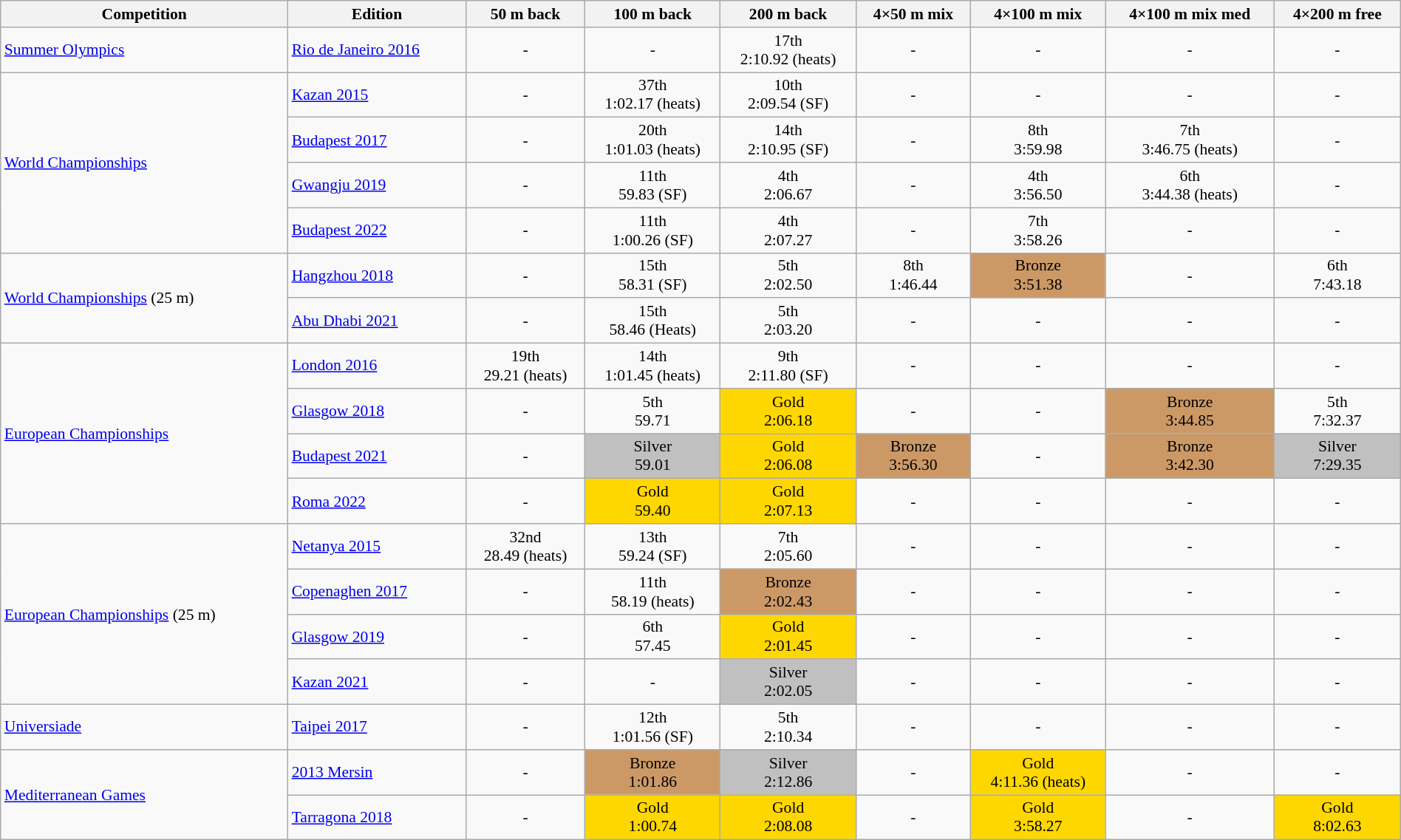<table class="wikitable sortable" width=100% style="font-size:90%; text-align:center; white-space: nowrap;">
<tr>
<th>Competition</th>
<th>Edition</th>
<th>50 m back</th>
<th>100 m back</th>
<th>200 m back</th>
<th>4×50 m mix</th>
<th>4×100 m mix</th>
<th>4×100 m mix med</th>
<th>4×200 m free</th>
</tr>
<tr>
<td align=left><a href='#'>Summer Olympics</a></td>
<td align=left> <a href='#'>Rio de Janeiro 2016</a></td>
<td>-</td>
<td>-</td>
<td>17th<br>2:10.92 (heats)</td>
<td>-</td>
<td>-</td>
<td>-</td>
<td>-</td>
</tr>
<tr>
<td align=left rowspan=4><a href='#'>World Championships</a></td>
<td align=left> <a href='#'>Kazan 2015</a></td>
<td>-</td>
<td>37th<br>1:02.17 (heats)</td>
<td>10th<br>2:09.54 (SF)</td>
<td>-</td>
<td>-</td>
<td>-</td>
<td>-</td>
</tr>
<tr>
<td align=left> <a href='#'>Budapest 2017</a></td>
<td>-</td>
<td>20th<br>1:01.03 (heats)</td>
<td>14th<br>2:10.95 (SF)</td>
<td>-</td>
<td>8th<br>3:59.98 </td>
<td>7th<br>3:46.75 (heats) </td>
<td>-</td>
</tr>
<tr>
<td align=left> <a href='#'>Gwangju 2019</a></td>
<td>-</td>
<td>11th<br>59.83 (SF)</td>
<td>4th<br>2:06.67</td>
<td>-</td>
<td>4th<br>3:56.50 </td>
<td>6th<br>3:44.38 (heats) </td>
<td>-</td>
</tr>
<tr>
<td align=left> <a href='#'>Budapest 2022</a></td>
<td>-</td>
<td>11th<br>1:00.26 (SF)</td>
<td>4th<br>2:07.27</td>
<td>-</td>
<td>7th<br>3:58.26 </td>
<td>-</td>
<td>-</td>
</tr>
<tr>
<td align=left rowspan=2><a href='#'>World Championships</a> (25 m)</td>
<td align=left> <a href='#'>Hangzhou 2018</a></td>
<td>-</td>
<td>15th<br>58.31 (SF)</td>
<td>5th<br>2:02.50</td>
<td>8th<br>1:46.44 </td>
<td bgcolor=cc9966>Bronze<br>3:51.38  </td>
<td>-</td>
<td>6th<br>7:43.18 </td>
</tr>
<tr>
<td align=left> <a href='#'>Abu Dhabi 2021</a></td>
<td>-</td>
<td>15th<br>58.46 (Heats)</td>
<td>5th<br>2:03.20</td>
<td>-</td>
<td>-</td>
<td>-</td>
<td>-</td>
</tr>
<tr>
<td align=left rowspan=4><a href='#'>European Championships</a></td>
<td align=left> <a href='#'>London 2016</a></td>
<td>19th<br>29.21 (heats)</td>
<td>14th<br>1:01.45 (heats)</td>
<td>9th<br>2:11.80 (SF)</td>
<td>-</td>
<td>-</td>
<td>-</td>
<td>-</td>
</tr>
<tr>
<td align=left> <a href='#'>Glasgow 2018</a></td>
<td>-</td>
<td>5th<br>59.71</td>
<td bgcolor=gold>Gold<br>2:06.18 </td>
<td>-</td>
<td>-</td>
<td bgcolor=cc9966>Bronze<br>3:44.85 </td>
<td>5th<br>7:32.37 </td>
</tr>
<tr>
<td align=left> <a href='#'>Budapest 2021</a></td>
<td>-</td>
<td bgcolor=silver>Silver<br>59.01</td>
<td bgcolor=gold>Gold<br>2:06.08</td>
<td bgcolor=cc9966>Bronze<br>3:56.30</td>
<td>-</td>
<td bgcolor=cc9966>Bronze<br>3:42.30</td>
<td bgcolor=silver>Silver<br>7:29.35 </td>
</tr>
<tr>
<td align=left> <a href='#'>Roma 2022</a></td>
<td>-</td>
<td bgcolor=gold>Gold<br>59.40</td>
<td bgcolor=gold>Gold<br>2:07.13</td>
<td>-</td>
<td>-</td>
<td>-</td>
<td>-</td>
</tr>
<tr>
<td align=left rowspan=4><a href='#'>European Championships</a> (25 m)</td>
<td align=left> <a href='#'>Netanya 2015</a></td>
<td>32nd<br>28.49 (heats)</td>
<td>13th<br>59.24 (SF)</td>
<td>7th<br>2:05.60</td>
<td>-</td>
<td>-</td>
<td>-</td>
<td>-</td>
</tr>
<tr>
<td align=left> <a href='#'>Copenaghen 2017</a></td>
<td>-</td>
<td>11th<br>58.19 (heats)</td>
<td bgcolor=cc9966>Bronze<br>2:02.43</td>
<td>-</td>
<td>-</td>
<td>-</td>
<td>-</td>
</tr>
<tr>
<td align=left> <a href='#'>Glasgow 2019</a></td>
<td>-</td>
<td>6th<br>57.45</td>
<td bgcolor=gold>Gold<br>2:01.45  </td>
<td>-</td>
<td>-</td>
<td>-</td>
<td>-</td>
</tr>
<tr>
<td align=left> <a href='#'>Kazan 2021</a></td>
<td>-</td>
<td>-</td>
<td bgcolor=silver>Silver<br>2:02.05</td>
<td>-</td>
<td>-</td>
<td>-</td>
<td>-</td>
</tr>
<tr>
<td align=left><a href='#'>Universiade</a></td>
<td align=left> <a href='#'>Taipei 2017</a></td>
<td>-</td>
<td>12th<br>1:01.56 (SF)</td>
<td>5th<br>2:10.34</td>
<td>-</td>
<td>-</td>
<td>-</td>
<td>-</td>
</tr>
<tr>
<td align=left rowspan=2><a href='#'>Mediterranean Games</a></td>
<td align=left> <a href='#'>2013 Mersin</a></td>
<td>-</td>
<td bgcolor=cc9966>Bronze<br>1:01.86</td>
<td bgcolor=silver>Silver<br>2:12.86</td>
<td>-</td>
<td bgcolor=gold>Gold<br>4:11.36 (heats)</td>
<td>-</td>
<td>-</td>
</tr>
<tr>
<td align=left> <a href='#'>Tarragona 2018</a></td>
<td>-</td>
<td bgcolor=gold>Gold<br>1:00.74 </td>
<td bgcolor=gold>Gold<br>2:08.08</td>
<td>-</td>
<td bgcolor=gold>Gold<br>3:58.27  </td>
<td>-</td>
<td bgcolor=gold>Gold<br>8:02.63</td>
</tr>
</table>
